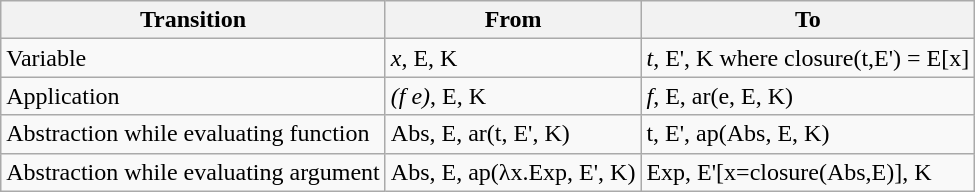<table class="wikitable">
<tr>
<th>Transition</th>
<th>From</th>
<th>To</th>
</tr>
<tr>
<td>Variable</td>
<td><em>x</em>, E, K</td>
<td><em>t</em>, E', K where closure(t,E') = E[x]</td>
</tr>
<tr>
<td>Application</td>
<td><em>(f e)</em>, E, K</td>
<td><em>f</em>, E, ar(e, E, K)</td>
</tr>
<tr>
<td>Abstraction while evaluating function</td>
<td>Abs, E, ar(t, E', K)</td>
<td>t, E', ap(Abs, E, K)</td>
</tr>
<tr>
<td>Abstraction while evaluating argument</td>
<td>Abs, E, ap(λx.Exp, E', K)</td>
<td>Exp, E'[x=closure(Abs,E)], K</td>
</tr>
</table>
